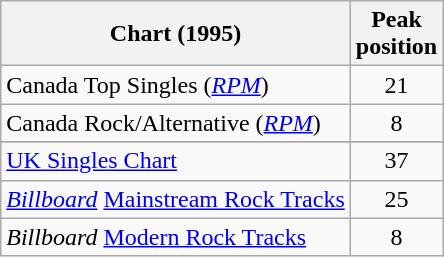<table class="wikitable">
<tr>
<th>Chart (1995)</th>
<th>Peak<br>position</th>
</tr>
<tr>
<td>Canada Top Singles (<em><a href='#'>RPM</a></em>)</td>
<td style="text-align:center;">21</td>
</tr>
<tr>
<td>Canada Rock/Alternative (<em><a href='#'>RPM</a></em>)</td>
<td style="text-align:center;">8</td>
</tr>
<tr>
</tr>
<tr>
<td><a href='#'>UK Singles Chart</a></td>
<td align="center">37</td>
</tr>
<tr>
<td><em><a href='#'>Billboard</a></em> <a href='#'>Mainstream Rock Tracks</a></td>
<td align=center>25</td>
</tr>
<tr>
<td><em>Billboard</em> <a href='#'>Modern Rock Tracks</a></td>
<td align=center>8</td>
</tr>
</table>
